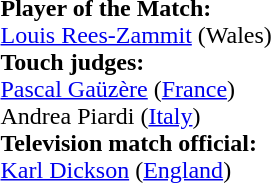<table style="width:100%">
<tr>
<td><br><strong>Player of the Match:</strong>
<br><a href='#'>Louis Rees-Zammit</a> (Wales)<br><strong>Touch judges:</strong>
<br><a href='#'>Pascal Gaüzère</a> (<a href='#'>France</a>)
<br>Andrea Piardi (<a href='#'>Italy</a>)
<br><strong>Television match official:</strong>
<br><a href='#'>Karl Dickson</a> (<a href='#'>England</a>)</td>
</tr>
</table>
